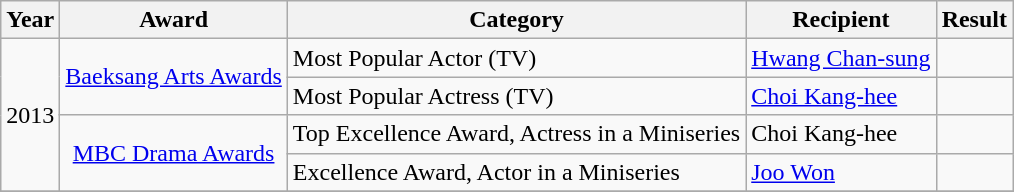<table class="wikitable">
<tr>
<th>Year</th>
<th>Award</th>
<th>Category</th>
<th>Recipient</th>
<th>Result</th>
</tr>
<tr>
<td rowspan="4" style="text-align:center;">2013</td>
<td rowspan="2" style="text-align:center;"><a href='#'>Baeksang Arts Awards</a></td>
<td>Most Popular Actor (TV)</td>
<td><a href='#'>Hwang Chan-sung</a></td>
<td></td>
</tr>
<tr>
<td>Most Popular Actress (TV)</td>
<td><a href='#'>Choi Kang-hee</a></td>
<td></td>
</tr>
<tr>
<td rowspan="2" style="text-align:center;"><a href='#'>MBC Drama Awards</a></td>
<td>Top Excellence Award, Actress in a Miniseries</td>
<td>Choi Kang-hee</td>
<td></td>
</tr>
<tr>
<td>Excellence Award, Actor in a Miniseries</td>
<td><a href='#'>Joo Won</a></td>
<td></td>
</tr>
<tr>
</tr>
</table>
